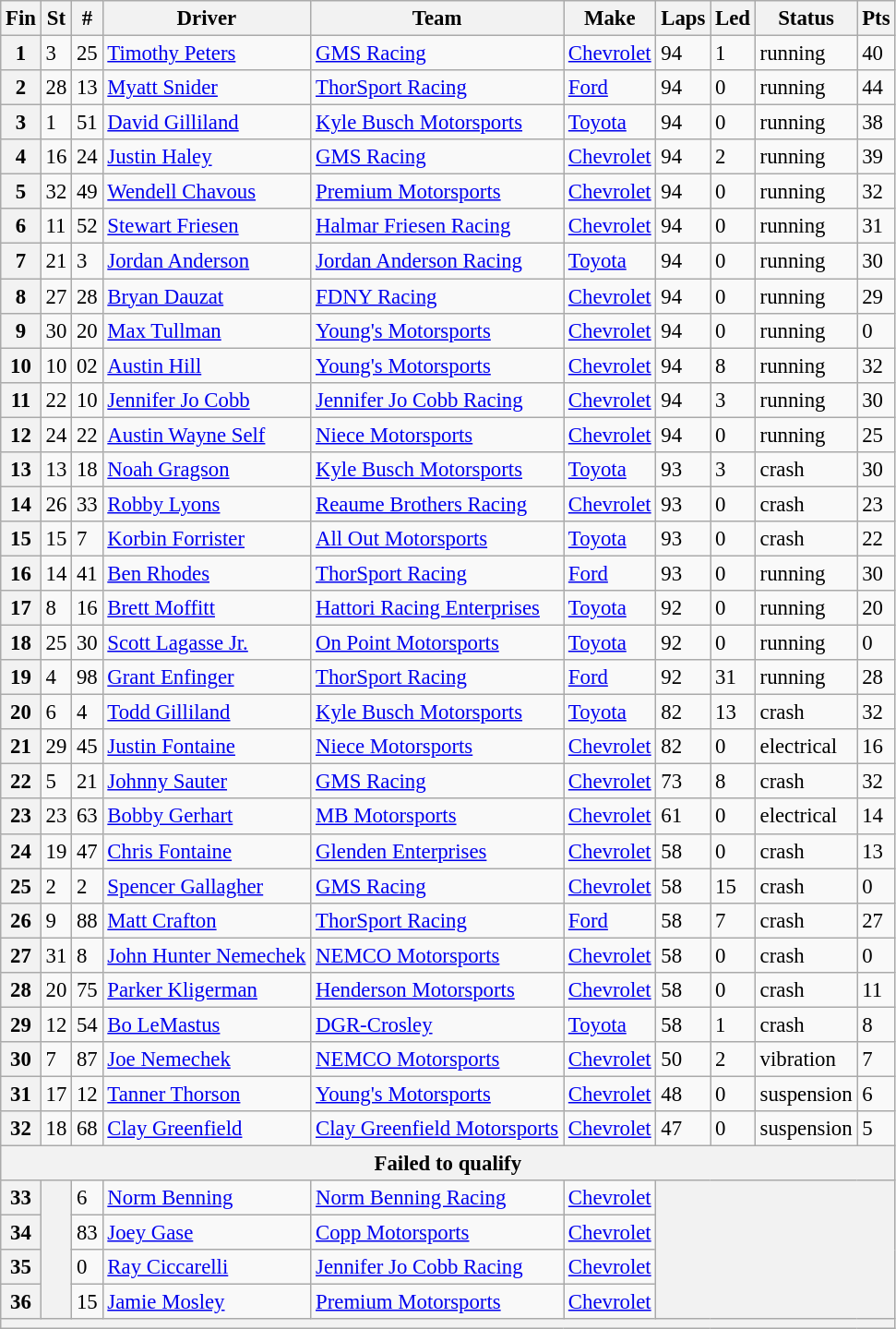<table class="wikitable" style="font-size:95%">
<tr>
<th>Fin</th>
<th>St</th>
<th>#</th>
<th>Driver</th>
<th>Team</th>
<th>Make</th>
<th>Laps</th>
<th>Led</th>
<th>Status</th>
<th>Pts</th>
</tr>
<tr>
<th>1</th>
<td>3</td>
<td>25</td>
<td><a href='#'>Timothy Peters</a></td>
<td><a href='#'>GMS Racing</a></td>
<td><a href='#'>Chevrolet</a></td>
<td>94</td>
<td>1</td>
<td>running</td>
<td>40</td>
</tr>
<tr>
<th>2</th>
<td>28</td>
<td>13</td>
<td><a href='#'>Myatt Snider</a></td>
<td><a href='#'>ThorSport Racing</a></td>
<td><a href='#'>Ford</a></td>
<td>94</td>
<td>0</td>
<td>running</td>
<td>44</td>
</tr>
<tr>
<th>3</th>
<td>1</td>
<td>51</td>
<td><a href='#'>David Gilliland</a></td>
<td><a href='#'>Kyle Busch Motorsports</a></td>
<td><a href='#'>Toyota</a></td>
<td>94</td>
<td>0</td>
<td>running</td>
<td>38</td>
</tr>
<tr>
<th>4</th>
<td>16</td>
<td>24</td>
<td><a href='#'>Justin Haley</a></td>
<td><a href='#'>GMS Racing</a></td>
<td><a href='#'>Chevrolet</a></td>
<td>94</td>
<td>2</td>
<td>running</td>
<td>39</td>
</tr>
<tr>
<th>5</th>
<td>32</td>
<td>49</td>
<td><a href='#'>Wendell Chavous</a></td>
<td><a href='#'>Premium Motorsports</a></td>
<td><a href='#'>Chevrolet</a></td>
<td>94</td>
<td>0</td>
<td>running</td>
<td>32</td>
</tr>
<tr>
<th>6</th>
<td>11</td>
<td>52</td>
<td><a href='#'>Stewart Friesen</a></td>
<td><a href='#'>Halmar Friesen Racing</a></td>
<td><a href='#'>Chevrolet</a></td>
<td>94</td>
<td>0</td>
<td>running</td>
<td>31</td>
</tr>
<tr>
<th>7</th>
<td>21</td>
<td>3</td>
<td><a href='#'>Jordan Anderson</a></td>
<td><a href='#'>Jordan Anderson Racing</a></td>
<td><a href='#'>Toyota</a></td>
<td>94</td>
<td>0</td>
<td>running</td>
<td>30</td>
</tr>
<tr>
<th>8</th>
<td>27</td>
<td>28</td>
<td><a href='#'>Bryan Dauzat</a></td>
<td><a href='#'>FDNY Racing</a></td>
<td><a href='#'>Chevrolet</a></td>
<td>94</td>
<td>0</td>
<td>running</td>
<td>29</td>
</tr>
<tr>
<th>9</th>
<td>30</td>
<td>20</td>
<td><a href='#'>Max Tullman</a></td>
<td><a href='#'>Young's Motorsports</a></td>
<td><a href='#'>Chevrolet</a></td>
<td>94</td>
<td>0</td>
<td>running</td>
<td>0</td>
</tr>
<tr>
<th>10</th>
<td>10</td>
<td>02</td>
<td><a href='#'>Austin Hill</a></td>
<td><a href='#'>Young's Motorsports</a></td>
<td><a href='#'>Chevrolet</a></td>
<td>94</td>
<td>8</td>
<td>running</td>
<td>32</td>
</tr>
<tr>
<th>11</th>
<td>22</td>
<td>10</td>
<td><a href='#'>Jennifer Jo Cobb</a></td>
<td><a href='#'>Jennifer Jo Cobb Racing</a></td>
<td><a href='#'>Chevrolet</a></td>
<td>94</td>
<td>3</td>
<td>running</td>
<td>30</td>
</tr>
<tr>
<th>12</th>
<td>24</td>
<td>22</td>
<td><a href='#'>Austin Wayne Self</a></td>
<td><a href='#'>Niece Motorsports</a></td>
<td><a href='#'>Chevrolet</a></td>
<td>94</td>
<td>0</td>
<td>running</td>
<td>25</td>
</tr>
<tr>
<th>13</th>
<td>13</td>
<td>18</td>
<td><a href='#'>Noah Gragson</a></td>
<td><a href='#'>Kyle Busch Motorsports</a></td>
<td><a href='#'>Toyota</a></td>
<td>93</td>
<td>3</td>
<td>crash</td>
<td>30</td>
</tr>
<tr>
<th>14</th>
<td>26</td>
<td>33</td>
<td><a href='#'>Robby Lyons</a></td>
<td><a href='#'>Reaume Brothers Racing</a></td>
<td><a href='#'>Chevrolet</a></td>
<td>93</td>
<td>0</td>
<td>crash</td>
<td>23</td>
</tr>
<tr>
<th>15</th>
<td>15</td>
<td>7</td>
<td><a href='#'>Korbin Forrister</a></td>
<td><a href='#'>All Out Motorsports</a></td>
<td><a href='#'>Toyota</a></td>
<td>93</td>
<td>0</td>
<td>crash</td>
<td>22</td>
</tr>
<tr>
<th>16</th>
<td>14</td>
<td>41</td>
<td><a href='#'>Ben Rhodes</a></td>
<td><a href='#'>ThorSport Racing</a></td>
<td><a href='#'>Ford</a></td>
<td>93</td>
<td>0</td>
<td>running</td>
<td>30</td>
</tr>
<tr>
<th>17</th>
<td>8</td>
<td>16</td>
<td><a href='#'>Brett Moffitt</a></td>
<td><a href='#'>Hattori Racing Enterprises</a></td>
<td><a href='#'>Toyota</a></td>
<td>92</td>
<td>0</td>
<td>running</td>
<td>20</td>
</tr>
<tr>
<th>18</th>
<td>25</td>
<td>30</td>
<td><a href='#'>Scott Lagasse Jr.</a></td>
<td><a href='#'>On Point Motorsports</a></td>
<td><a href='#'>Toyota</a></td>
<td>92</td>
<td>0</td>
<td>running</td>
<td>0</td>
</tr>
<tr>
<th>19</th>
<td>4</td>
<td>98</td>
<td><a href='#'>Grant Enfinger</a></td>
<td><a href='#'>ThorSport Racing</a></td>
<td><a href='#'>Ford</a></td>
<td>92</td>
<td>31</td>
<td>running</td>
<td>28</td>
</tr>
<tr>
<th>20</th>
<td>6</td>
<td>4</td>
<td><a href='#'>Todd Gilliland</a></td>
<td><a href='#'>Kyle Busch Motorsports</a></td>
<td><a href='#'>Toyota</a></td>
<td>82</td>
<td>13</td>
<td>crash</td>
<td>32</td>
</tr>
<tr>
<th>21</th>
<td>29</td>
<td>45</td>
<td><a href='#'>Justin Fontaine</a></td>
<td><a href='#'>Niece Motorsports</a></td>
<td><a href='#'>Chevrolet</a></td>
<td>82</td>
<td>0</td>
<td>electrical</td>
<td>16</td>
</tr>
<tr>
<th>22</th>
<td>5</td>
<td>21</td>
<td><a href='#'>Johnny Sauter</a></td>
<td><a href='#'>GMS Racing</a></td>
<td><a href='#'>Chevrolet</a></td>
<td>73</td>
<td>8</td>
<td>crash</td>
<td>32</td>
</tr>
<tr>
<th>23</th>
<td>23</td>
<td>63</td>
<td><a href='#'>Bobby Gerhart</a></td>
<td><a href='#'>MB Motorsports</a></td>
<td><a href='#'>Chevrolet</a></td>
<td>61</td>
<td>0</td>
<td>electrical</td>
<td>14</td>
</tr>
<tr>
<th>24</th>
<td>19</td>
<td>47</td>
<td><a href='#'>Chris Fontaine</a></td>
<td><a href='#'>Glenden Enterprises</a></td>
<td><a href='#'>Chevrolet</a></td>
<td>58</td>
<td>0</td>
<td>crash</td>
<td>13</td>
</tr>
<tr>
<th>25</th>
<td>2</td>
<td>2</td>
<td><a href='#'>Spencer Gallagher</a></td>
<td><a href='#'>GMS Racing</a></td>
<td><a href='#'>Chevrolet</a></td>
<td>58</td>
<td>15</td>
<td>crash</td>
<td>0</td>
</tr>
<tr>
<th>26</th>
<td>9</td>
<td>88</td>
<td><a href='#'>Matt Crafton</a></td>
<td><a href='#'>ThorSport Racing</a></td>
<td><a href='#'>Ford</a></td>
<td>58</td>
<td>7</td>
<td>crash</td>
<td>27</td>
</tr>
<tr>
<th>27</th>
<td>31</td>
<td>8</td>
<td><a href='#'>John Hunter Nemechek</a></td>
<td><a href='#'>NEMCO Motorsports</a></td>
<td><a href='#'>Chevrolet</a></td>
<td>58</td>
<td>0</td>
<td>crash</td>
<td>0</td>
</tr>
<tr>
<th>28</th>
<td>20</td>
<td>75</td>
<td><a href='#'>Parker Kligerman</a></td>
<td><a href='#'>Henderson Motorsports</a></td>
<td><a href='#'>Chevrolet</a></td>
<td>58</td>
<td>0</td>
<td>crash</td>
<td>11</td>
</tr>
<tr>
<th>29</th>
<td>12</td>
<td>54</td>
<td><a href='#'>Bo LeMastus</a></td>
<td><a href='#'>DGR-Crosley</a></td>
<td><a href='#'>Toyota</a></td>
<td>58</td>
<td>1</td>
<td>crash</td>
<td>8</td>
</tr>
<tr>
<th>30</th>
<td>7</td>
<td>87</td>
<td><a href='#'>Joe Nemechek</a></td>
<td><a href='#'>NEMCO Motorsports</a></td>
<td><a href='#'>Chevrolet</a></td>
<td>50</td>
<td>2</td>
<td>vibration</td>
<td>7</td>
</tr>
<tr>
<th>31</th>
<td>17</td>
<td>12</td>
<td><a href='#'>Tanner Thorson</a></td>
<td><a href='#'>Young's Motorsports</a></td>
<td><a href='#'>Chevrolet</a></td>
<td>48</td>
<td>0</td>
<td>suspension</td>
<td>6</td>
</tr>
<tr>
<th>32</th>
<td>18</td>
<td>68</td>
<td><a href='#'>Clay Greenfield</a></td>
<td><a href='#'>Clay Greenfield Motorsports</a></td>
<td><a href='#'>Chevrolet</a></td>
<td>47</td>
<td>0</td>
<td>suspension</td>
<td>5</td>
</tr>
<tr>
<th colspan="10">Failed to qualify</th>
</tr>
<tr>
<th>33</th>
<th rowspan="4"></th>
<td>6</td>
<td><a href='#'>Norm Benning</a></td>
<td><a href='#'>Norm Benning Racing</a></td>
<td><a href='#'>Chevrolet</a></td>
<th colspan="4" rowspan="4"></th>
</tr>
<tr>
<th>34</th>
<td>83</td>
<td><a href='#'>Joey Gase</a></td>
<td><a href='#'>Copp Motorsports</a></td>
<td><a href='#'>Chevrolet</a></td>
</tr>
<tr>
<th>35</th>
<td>0</td>
<td><a href='#'>Ray Ciccarelli</a></td>
<td><a href='#'>Jennifer Jo Cobb Racing</a></td>
<td><a href='#'>Chevrolet</a></td>
</tr>
<tr>
<th>36</th>
<td>15</td>
<td><a href='#'>Jamie Mosley</a></td>
<td><a href='#'>Premium Motorsports</a></td>
<td><a href='#'>Chevrolet</a></td>
</tr>
<tr>
<th colspan="10"></th>
</tr>
</table>
